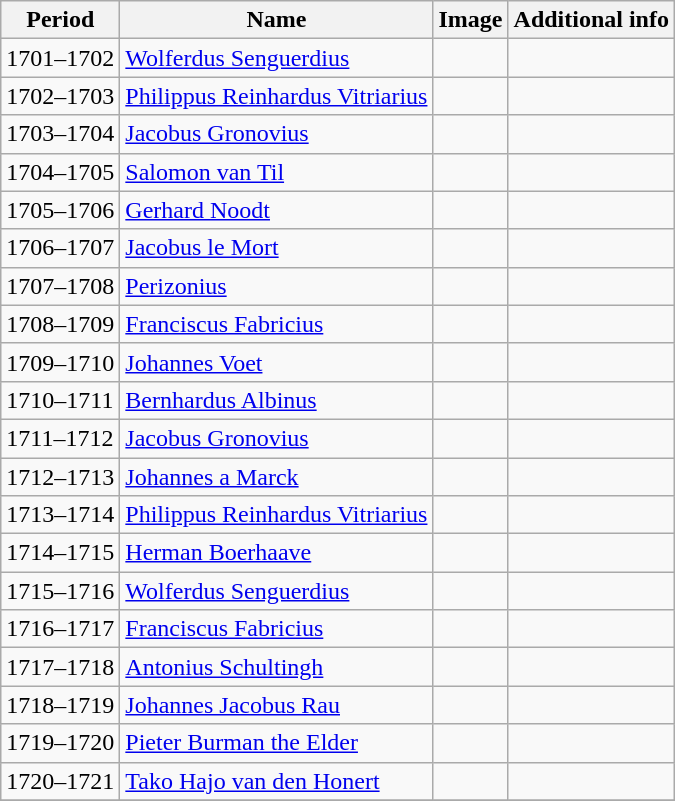<table class="wikitable">
<tr>
<th>Period</th>
<th>Name</th>
<th>Image</th>
<th>Additional info</th>
</tr>
<tr>
<td>1701–1702</td>
<td><a href='#'>Wolferdus Senguerdius</a></td>
<td></td>
<td></td>
</tr>
<tr>
<td>1702–1703</td>
<td><a href='#'>Philippus Reinhardus Vitriarius</a></td>
<td></td>
<td></td>
</tr>
<tr>
<td>1703–1704</td>
<td><a href='#'>Jacobus Gronovius</a></td>
<td></td>
<td></td>
</tr>
<tr>
<td>1704–1705</td>
<td><a href='#'>Salomon van Til</a></td>
<td></td>
<td></td>
</tr>
<tr>
<td>1705–1706</td>
<td><a href='#'>Gerhard Noodt</a></td>
<td></td>
<td></td>
</tr>
<tr>
<td>1706–1707</td>
<td><a href='#'>Jacobus le Mort</a></td>
<td></td>
<td></td>
</tr>
<tr>
<td>1707–1708</td>
<td><a href='#'>Perizonius</a></td>
<td></td>
<td></td>
</tr>
<tr>
<td>1708–1709</td>
<td><a href='#'>Franciscus Fabricius</a></td>
<td></td>
<td></td>
</tr>
<tr>
<td>1709–1710</td>
<td><a href='#'>Johannes Voet</a></td>
<td></td>
<td></td>
</tr>
<tr>
<td>1710–1711</td>
<td><a href='#'>Bernhardus Albinus</a></td>
<td></td>
<td></td>
</tr>
<tr>
<td>1711–1712</td>
<td><a href='#'>Jacobus Gronovius</a></td>
<td></td>
<td></td>
</tr>
<tr>
<td>1712–1713</td>
<td><a href='#'>Johannes a Marck</a></td>
<td></td>
<td></td>
</tr>
<tr>
<td>1713–1714</td>
<td><a href='#'>Philippus Reinhardus Vitriarius</a></td>
<td></td>
<td></td>
</tr>
<tr>
<td>1714–1715</td>
<td><a href='#'>Herman Boerhaave</a></td>
<td></td>
<td></td>
</tr>
<tr>
<td>1715–1716</td>
<td><a href='#'>Wolferdus Senguerdius</a></td>
<td></td>
<td></td>
</tr>
<tr>
<td>1716–1717</td>
<td><a href='#'>Franciscus Fabricius</a></td>
<td></td>
<td></td>
</tr>
<tr>
<td>1717–1718</td>
<td><a href='#'>Antonius Schultingh</a></td>
<td></td>
<td></td>
</tr>
<tr>
<td>1718–1719</td>
<td><a href='#'>Johannes Jacobus Rau</a></td>
<td></td>
<td></td>
</tr>
<tr>
<td>1719–1720</td>
<td><a href='#'>Pieter Burman the Elder</a></td>
<td></td>
<td></td>
</tr>
<tr>
<td>1720–1721</td>
<td><a href='#'>Tako Hajo van den Honert</a></td>
<td></td>
<td></td>
</tr>
<tr>
</tr>
</table>
